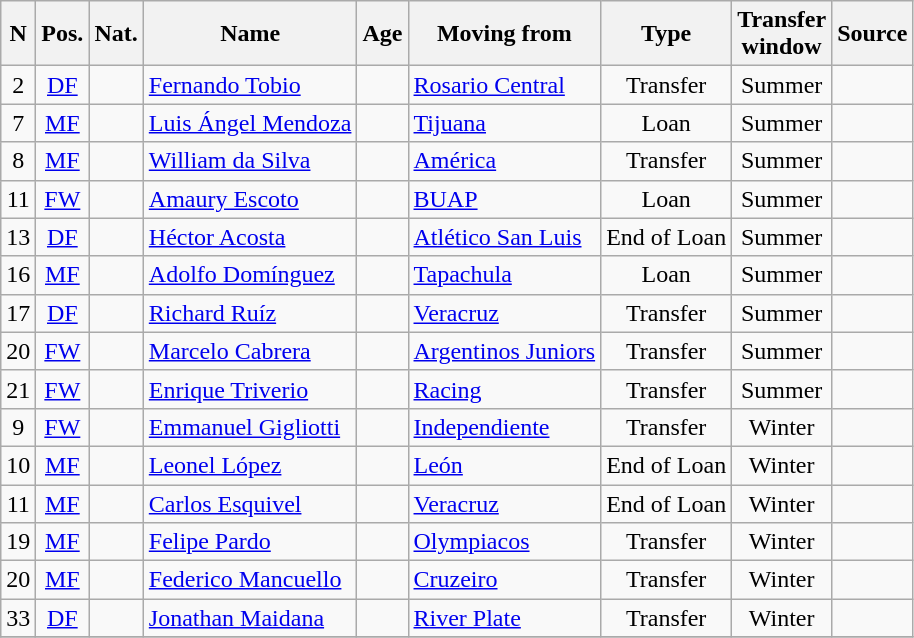<table class="wikitable sortable" style="text-align:center">
<tr>
<th>N</th>
<th>Pos.</th>
<th>Nat.</th>
<th>Name</th>
<th>Age</th>
<th>Moving from</th>
<th>Type</th>
<th>Transfer<br>window</th>
<th>Source</th>
</tr>
<tr>
<td>2</td>
<td><a href='#'>DF</a></td>
<td></td>
<td align=left><a href='#'>Fernando Tobio</a></td>
<td></td>
<td align=left> <a href='#'>Rosario Central</a></td>
<td>Transfer</td>
<td>Summer</td>
<td></td>
</tr>
<tr>
<td>7</td>
<td><a href='#'>MF</a></td>
<td></td>
<td align=left><a href='#'>Luis Ángel Mendoza</a></td>
<td></td>
<td align=left><a href='#'>Tijuana</a></td>
<td>Loan</td>
<td>Summer</td>
<td></td>
</tr>
<tr>
<td>8</td>
<td><a href='#'>MF</a></td>
<td></td>
<td align=left><a href='#'>William da Silva</a></td>
<td></td>
<td align=left><a href='#'>América</a></td>
<td>Transfer</td>
<td>Summer</td>
<td></td>
</tr>
<tr>
<td>11</td>
<td><a href='#'>FW</a></td>
<td></td>
<td align=left><a href='#'>Amaury Escoto</a></td>
<td></td>
<td align=left><a href='#'>BUAP</a></td>
<td>Loan</td>
<td>Summer</td>
<td></td>
</tr>
<tr>
<td>13</td>
<td><a href='#'>DF</a></td>
<td></td>
<td align=left><a href='#'>Héctor Acosta</a></td>
<td></td>
<td align=left><a href='#'>Atlético San Luis</a></td>
<td>End of Loan</td>
<td>Summer</td>
<td></td>
</tr>
<tr>
<td>16</td>
<td><a href='#'>MF</a></td>
<td></td>
<td align=left><a href='#'>Adolfo Domínguez</a></td>
<td></td>
<td align=left><a href='#'>Tapachula</a></td>
<td>Loan</td>
<td>Summer</td>
<td></td>
</tr>
<tr>
<td>17</td>
<td><a href='#'>DF</a></td>
<td></td>
<td align=left><a href='#'>Richard Ruíz</a></td>
<td></td>
<td align=left><a href='#'>Veracruz</a></td>
<td>Transfer</td>
<td>Summer</td>
<td></td>
</tr>
<tr>
<td>20</td>
<td><a href='#'>FW</a></td>
<td></td>
<td align=left><a href='#'>Marcelo Cabrera</a></td>
<td></td>
<td align=left> <a href='#'>Argentinos Juniors</a></td>
<td>Transfer</td>
<td>Summer</td>
<td></td>
</tr>
<tr>
<td>21</td>
<td><a href='#'>FW</a></td>
<td></td>
<td align=left><a href='#'>Enrique Triverio</a></td>
<td></td>
<td align=left> <a href='#'>Racing</a></td>
<td>Transfer</td>
<td>Summer</td>
<td></td>
</tr>
<tr>
<td>9</td>
<td><a href='#'>FW</a></td>
<td></td>
<td align=left><a href='#'>Emmanuel Gigliotti</a></td>
<td></td>
<td align=left> <a href='#'>Independiente</a></td>
<td>Transfer</td>
<td>Winter</td>
<td></td>
</tr>
<tr>
<td>10</td>
<td><a href='#'>MF</a></td>
<td></td>
<td align=left><a href='#'>Leonel López</a></td>
<td></td>
<td align=left><a href='#'>León</a></td>
<td>End of Loan</td>
<td>Winter</td>
<td></td>
</tr>
<tr>
<td>11</td>
<td><a href='#'>MF</a></td>
<td></td>
<td align=left><a href='#'>Carlos Esquivel</a></td>
<td></td>
<td align=left><a href='#'>Veracruz</a></td>
<td>End of Loan</td>
<td>Winter</td>
<td></td>
</tr>
<tr>
<td>19</td>
<td><a href='#'>MF</a></td>
<td></td>
<td align=left><a href='#'>Felipe Pardo</a></td>
<td></td>
<td align=left> <a href='#'>Olympiacos</a></td>
<td>Transfer</td>
<td>Winter</td>
<td></td>
</tr>
<tr>
<td>20</td>
<td><a href='#'>MF</a></td>
<td></td>
<td align=left><a href='#'>Federico Mancuello</a></td>
<td></td>
<td align=left> <a href='#'>Cruzeiro</a></td>
<td>Transfer</td>
<td>Winter</td>
<td></td>
</tr>
<tr>
<td>33</td>
<td><a href='#'>DF</a></td>
<td></td>
<td align=left><a href='#'>Jonathan Maidana</a></td>
<td></td>
<td align=left> <a href='#'>River Plate</a></td>
<td>Transfer</td>
<td>Winter</td>
<td></td>
</tr>
<tr>
</tr>
</table>
